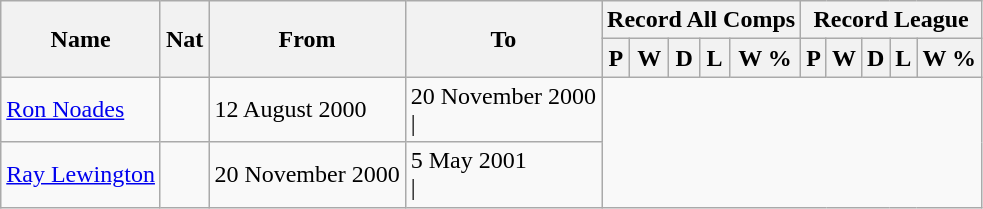<table class="wikitable" style="text-align: center">
<tr>
<th rowspan="2">Name</th>
<th rowspan="2">Nat</th>
<th rowspan="2">From</th>
<th rowspan="2">To</th>
<th colspan="5">Record All Comps</th>
<th colspan="5">Record League</th>
</tr>
<tr>
<th>P</th>
<th>W</th>
<th>D</th>
<th>L</th>
<th>W %</th>
<th>P</th>
<th>W</th>
<th>D</th>
<th>L</th>
<th>W %</th>
</tr>
<tr>
<td align=left><a href='#'>Ron Noades</a></td>
<td></td>
<td align=left>12 August 2000</td>
<td align=left>20 November 2000<br>|</td>
</tr>
<tr>
<td align=left><a href='#'>Ray Lewington</a></td>
<td></td>
<td align=left>20 November 2000</td>
<td align=left>5 May 2001<br>|</td>
</tr>
</table>
